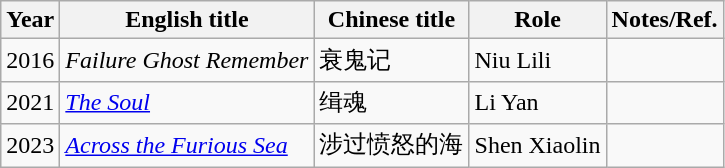<table class="wikitable sortable">
<tr>
<th>Year</th>
<th>English title</th>
<th>Chinese title</th>
<th>Role</th>
<th class="unsortable">Notes/Ref.</th>
</tr>
<tr>
<td>2016</td>
<td><em>Failure Ghost Remember</em></td>
<td>衰鬼记</td>
<td>Niu Lili</td>
<td></td>
</tr>
<tr>
<td>2021</td>
<td><em><a href='#'>The Soul</a></em></td>
<td>缉魂</td>
<td>Li Yan</td>
<td></td>
</tr>
<tr>
<td>2023</td>
<td><em><a href='#'>Across the Furious Sea</a></em></td>
<td>涉过愤怒的海</td>
<td>Shen Xiaolin</td>
<td></td>
</tr>
</table>
